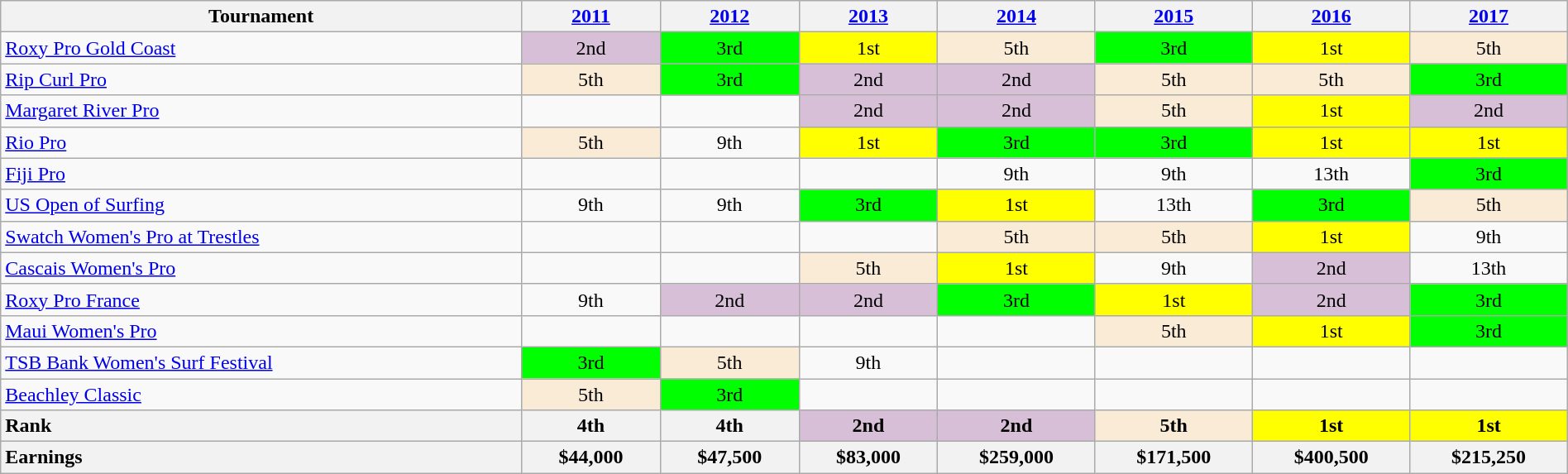<table class=wikitable style="width:100%; text-align: center">
<tr>
<th>Tournament</th>
<th><a href='#'>2011</a></th>
<th><a href='#'>2012</a></th>
<th><a href='#'>2013</a></th>
<th><a href='#'>2014</a></th>
<th><a href='#'>2015</a></th>
<th><a href='#'>2016</a></th>
<th><a href='#'>2017</a></th>
</tr>
<tr>
<td style="text-align:left"><a href='#'>Roxy Pro Gold Coast</a></td>
<td bgcolor="thistle">2nd</td>
<td bgcolor="Lime">3rd</td>
<td bgcolor="Yellow">1st</td>
<td bgcolor="AntiqueWhite">5th</td>
<td bgcolor="Lime">3rd</td>
<td bgcolor="Yellow">1st</td>
<td bgcolor="AntiqueWhite">5th</td>
</tr>
<tr>
<td style="text-align:left"><a href='#'>Rip Curl Pro</a></td>
<td bgcolor="AntiqueWhite">5th</td>
<td bgcolor="Lime">3rd</td>
<td bgcolor="thistle">2nd</td>
<td bgcolor="thistle">2nd</td>
<td bgcolor="AntiqueWhite">5th</td>
<td bgcolor="AntiqueWhite">5th</td>
<td bgcolor="Lime">3rd</td>
</tr>
<tr>
<td style="text-align:left"><a href='#'>Margaret River Pro</a></td>
<td></td>
<td></td>
<td bgcolor="thistle">2nd</td>
<td bgcolor="thistle">2nd</td>
<td bgcolor="AntiqueWhite">5th</td>
<td bgcolor="Yellow">1st</td>
<td bgcolor="thistle">2nd</td>
</tr>
<tr>
<td style="text-align:left"><a href='#'>Rio Pro</a></td>
<td bgcolor="AntiqueWhite">5th</td>
<td>9th</td>
<td bgcolor="Yellow">1st</td>
<td bgcolor="Lime">3rd</td>
<td bgcolor="Lime">3rd</td>
<td bgcolor="Yellow">1st</td>
<td bgcolor="Yellow">1st</td>
</tr>
<tr>
<td style="text-align:left"><a href='#'>Fiji Pro</a></td>
<td></td>
<td></td>
<td></td>
<td>9th</td>
<td>9th</td>
<td>13th</td>
<td bgcolor="Lime">3rd</td>
</tr>
<tr>
<td style="text-align:left"><a href='#'>US Open of Surfing</a></td>
<td>9th</td>
<td>9th</td>
<td bgcolor="Lime">3rd</td>
<td bgcolor="Yellow">1st</td>
<td>13th</td>
<td bgcolor="Lime">3rd</td>
<td bgcolor="AntiqueWhite">5th</td>
</tr>
<tr>
<td style="text-align:left"><a href='#'>Swatch Women's Pro at Trestles</a></td>
<td></td>
<td></td>
<td></td>
<td bgcolor="AntiqueWhite">5th</td>
<td bgcolor="AntiqueWhite">5th</td>
<td bgcolor="Yellow">1st</td>
<td>9th</td>
</tr>
<tr>
<td style="text-align:left"><a href='#'>Cascais Women's Pro</a></td>
<td></td>
<td></td>
<td bgcolor="AntiqueWhite">5th</td>
<td bgcolor="Yellow">1st</td>
<td>9th</td>
<td bgcolor="thistle">2nd</td>
<td>13th</td>
</tr>
<tr>
<td style="text-align:left"><a href='#'>Roxy Pro France</a></td>
<td>9th</td>
<td bgcolor="thistle">2nd</td>
<td bgcolor="thistle">2nd</td>
<td bgcolor="Lime">3rd</td>
<td bgcolor="Yellow">1st</td>
<td bgcolor="thistle">2nd</td>
<td bgcolor="Lime">3rd</td>
</tr>
<tr>
<td style="text-align:left"><a href='#'>Maui Women's Pro</a></td>
<td></td>
<td></td>
<td></td>
<td></td>
<td bgcolor="AntiqueWhite">5th</td>
<td bgcolor="Yellow">1st</td>
<td bgcolor="Lime">3rd</td>
</tr>
<tr>
<td style="text-align:left"><a href='#'>TSB Bank Women's Surf Festival</a></td>
<td bgcolor="Lime">3rd</td>
<td bgcolor="AntiqueWhite">5th</td>
<td>9th</td>
<td></td>
<td></td>
<td></td>
<td></td>
</tr>
<tr>
<td style="text-align:left"><a href='#'>Beachley Classic</a></td>
<td bgcolor="AntiqueWhite">5th</td>
<td bgcolor="Lime">3rd</td>
<td></td>
<td></td>
<td></td>
<td></td>
<td></td>
</tr>
<tr>
<th style="text-align:left">Rank</th>
<th><strong>4th</strong></th>
<th><strong>4th</strong></th>
<td bgcolor="thistle"><strong>2nd</strong></td>
<td bgcolor="thistle"><strong>2nd</strong></td>
<td bgcolor="AntiqueWhite"><strong>5th</strong></td>
<td bgcolor="yellow"><strong>1st</strong></td>
<td bgcolor="yellow"><strong>1st</strong></td>
</tr>
<tr>
<th style="text-align:left">Earnings</th>
<th>$44,000</th>
<th>$47,500</th>
<th>$83,000</th>
<th>$259,000</th>
<th>$171,500</th>
<th>$400,500</th>
<th>$215,250</th>
</tr>
</table>
